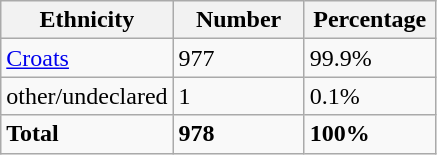<table class="wikitable">
<tr>
<th width="100px">Ethnicity</th>
<th width="80px">Number</th>
<th width="80px">Percentage</th>
</tr>
<tr>
<td><a href='#'>Croats</a></td>
<td>977</td>
<td>99.9%</td>
</tr>
<tr>
<td>other/undeclared</td>
<td>1</td>
<td>0.1%</td>
</tr>
<tr>
<td><strong>Total</strong></td>
<td><strong>978</strong></td>
<td><strong>100%</strong></td>
</tr>
</table>
